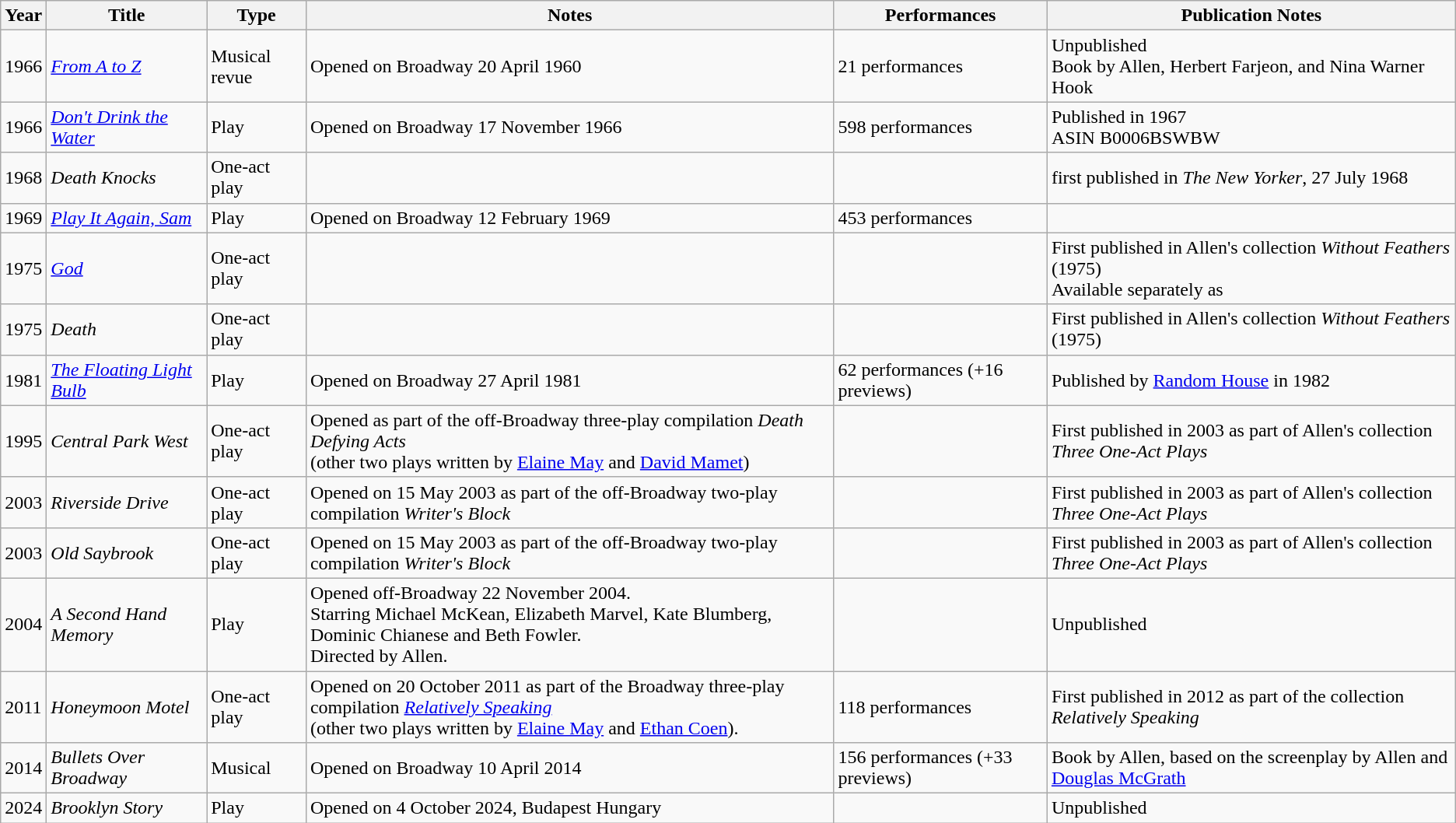<table class="wikitable sortable">
<tr>
<th>Year</th>
<th>Title</th>
<th>Type</th>
<th>Notes</th>
<th>Performances</th>
<th>Publication Notes</th>
</tr>
<tr>
<td>1966</td>
<td><em><a href='#'>From A to Z</a></em></td>
<td>Musical revue</td>
<td>Opened on Broadway 20 April 1960</td>
<td>21 performances</td>
<td>Unpublished <br>Book by Allen, Herbert Farjeon, and Nina Warner Hook</td>
</tr>
<tr>
<td>1966</td>
<td><em><a href='#'>Don't Drink the Water</a></em></td>
<td>Play</td>
<td>Opened on Broadway 17 November 1966</td>
<td>598 performances</td>
<td>Published in 1967<br> ASIN B0006BSWBW</td>
</tr>
<tr>
<td>1968</td>
<td><em>Death Knocks</em></td>
<td>One-act play</td>
<td></td>
<td></td>
<td>first published in <em>The New Yorker</em>, 27 July 1968</td>
</tr>
<tr>
<td>1969</td>
<td><em><a href='#'>Play It Again, Sam</a></em></td>
<td>Play</td>
<td>Opened on Broadway 12 February 1969</td>
<td>453 performances</td>
<td></td>
</tr>
<tr>
<td>1975</td>
<td><em><a href='#'>God</a></em></td>
<td>One-act play</td>
<td></td>
<td></td>
<td>First published in Allen's collection <em>Without Feathers</em> (1975)<br> Available separately as </td>
</tr>
<tr>
<td>1975</td>
<td><em>Death</em></td>
<td>One-act play</td>
<td></td>
<td></td>
<td>First published in Allen's collection <em>Without Feathers</em> (1975)</td>
</tr>
<tr>
<td>1981</td>
<td><em><a href='#'>The Floating Light Bulb</a></em></td>
<td>Play</td>
<td>Opened on Broadway 27 April 1981</td>
<td>62 performances (+16 previews)</td>
<td>Published by <a href='#'>Random House</a> in 1982</td>
</tr>
<tr>
<td>1995</td>
<td><em>Central Park West</em></td>
<td>One-act play</td>
<td>Opened as part of the off-Broadway three-play compilation <em>Death Defying Acts</em> <br>(other two plays written by <a href='#'>Elaine May</a> and <a href='#'>David Mamet</a>)</td>
<td></td>
<td>First published in 2003 as part of Allen's collection <em>Three One-Act Plays</em></td>
</tr>
<tr>
<td>2003</td>
<td><em>Riverside Drive</em></td>
<td>One-act play</td>
<td>Opened on 15 May 2003 as part of the off-Broadway two-play compilation <em>Writer's Block</em></td>
<td></td>
<td>First published in 2003 as part of Allen's collection <em>Three One-Act Plays</em></td>
</tr>
<tr>
<td>2003</td>
<td><em>Old Saybrook</em></td>
<td>One-act play</td>
<td>Opened on 15 May 2003 as part of the off-Broadway two-play compilation <em>Writer's Block</em></td>
<td></td>
<td>First published in 2003 as part of Allen's collection <em>Three One-Act Plays</em></td>
</tr>
<tr>
<td>2004</td>
<td><em>A Second Hand Memory</em></td>
<td>Play</td>
<td>Opened off-Broadway 22 November 2004.  <br>Starring Michael McKean, Elizabeth Marvel, Kate Blumberg, Dominic Chianese and Beth Fowler. <br>Directed by Allen.</td>
<td></td>
<td>Unpublished</td>
</tr>
<tr>
<td>2011</td>
<td><em>Honeymoon Motel</em></td>
<td>One-act play</td>
<td>Opened on 20 October 2011 as part of the Broadway three-play compilation <em><a href='#'>Relatively Speaking</a></em> <br>(other two plays written by <a href='#'>Elaine May</a> and <a href='#'>Ethan Coen</a>).</td>
<td>118 performances</td>
<td>First published in 2012 as part of the collection <em>Relatively Speaking</em></td>
</tr>
<tr>
<td>2014</td>
<td><em>Bullets Over Broadway</em></td>
<td>Musical</td>
<td>Opened on Broadway 10 April 2014</td>
<td>156 performances (+33 previews)</td>
<td>Book by Allen, based on the screenplay by Allen and <a href='#'>Douglas McGrath</a></td>
</tr>
<tr>
<td>2024</td>
<td><em>Brooklyn Story</em></td>
<td>Play</td>
<td>Opened on 4 October 2024, Budapest Hungary</td>
<td></td>
<td>Unpublished</td>
</tr>
</table>
